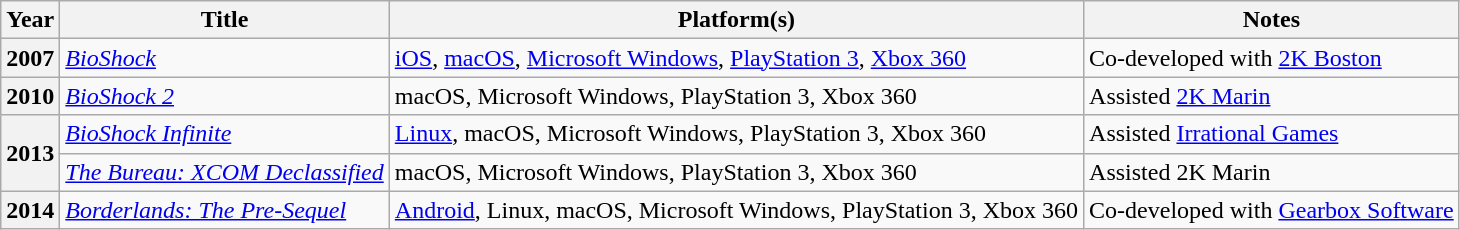<table class="wikitable sortable plainrowheaders">
<tr>
<th scope="col">Year</th>
<th scope="col">Title</th>
<th scope="col">Platform(s)</th>
<th scope="col" class="unsortable">Notes</th>
</tr>
<tr>
<th scope="row">2007</th>
<td><em><a href='#'>BioShock</a></em></td>
<td><a href='#'>iOS</a>, <a href='#'>macOS</a>, <a href='#'>Microsoft Windows</a>, <a href='#'>PlayStation 3</a>, <a href='#'>Xbox 360</a></td>
<td>Co-developed with <a href='#'>2K Boston</a></td>
</tr>
<tr>
<th scope="row">2010</th>
<td><em><a href='#'>BioShock 2</a></em></td>
<td>macOS, Microsoft Windows, PlayStation 3, Xbox 360</td>
<td>Assisted <a href='#'>2K Marin</a></td>
</tr>
<tr>
<th scope="row" rowspan="2">2013</th>
<td><em><a href='#'>BioShock Infinite</a></em></td>
<td><a href='#'>Linux</a>, macOS, Microsoft Windows, PlayStation 3, Xbox 360</td>
<td>Assisted <a href='#'>Irrational Games</a></td>
</tr>
<tr>
<td><em><a href='#'>The Bureau: XCOM Declassified</a></em></td>
<td>macOS, Microsoft Windows, PlayStation 3, Xbox 360</td>
<td>Assisted 2K Marin</td>
</tr>
<tr>
<th scope="row">2014</th>
<td><em><a href='#'>Borderlands: The Pre-Sequel</a></em></td>
<td><a href='#'>Android</a>, Linux, macOS, Microsoft Windows, PlayStation 3, Xbox 360</td>
<td>Co-developed with <a href='#'>Gearbox Software</a></td>
</tr>
</table>
